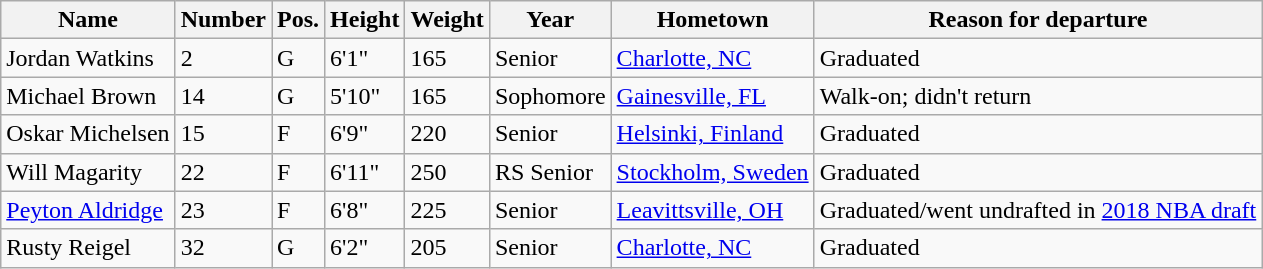<table class="wikitable sortable" border="1">
<tr>
<th>Name</th>
<th>Number</th>
<th>Pos.</th>
<th>Height</th>
<th>Weight</th>
<th>Year</th>
<th>Hometown</th>
<th class="unsortable">Reason for departure</th>
</tr>
<tr>
<td>Jordan Watkins</td>
<td>2</td>
<td>G</td>
<td>6'1"</td>
<td>165</td>
<td>Senior</td>
<td><a href='#'>Charlotte, NC</a></td>
<td>Graduated</td>
</tr>
<tr>
<td>Michael Brown</td>
<td>14</td>
<td>G</td>
<td>5'10"</td>
<td>165</td>
<td>Sophomore</td>
<td><a href='#'>Gainesville, FL</a></td>
<td>Walk-on; didn't return</td>
</tr>
<tr>
<td>Oskar Michelsen</td>
<td>15</td>
<td>F</td>
<td>6'9"</td>
<td>220</td>
<td>Senior</td>
<td><a href='#'>Helsinki, Finland</a></td>
<td>Graduated</td>
</tr>
<tr>
<td>Will Magarity</td>
<td>22</td>
<td>F</td>
<td>6'11"</td>
<td>250</td>
<td>RS Senior</td>
<td><a href='#'>Stockholm, Sweden</a></td>
<td>Graduated</td>
</tr>
<tr>
<td><a href='#'>Peyton Aldridge</a></td>
<td>23</td>
<td>F</td>
<td>6'8"</td>
<td>225</td>
<td>Senior</td>
<td><a href='#'>Leavittsville, OH</a></td>
<td>Graduated/went undrafted in <a href='#'>2018 NBA draft</a></td>
</tr>
<tr>
<td>Rusty Reigel</td>
<td>32</td>
<td>G</td>
<td>6'2"</td>
<td>205</td>
<td>Senior</td>
<td><a href='#'>Charlotte, NC</a></td>
<td>Graduated</td>
</tr>
</table>
